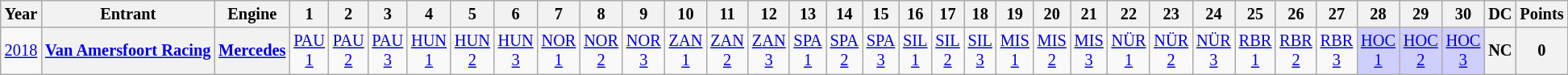<table class="wikitable" style="text-align:center; font-size:85%">
<tr>
<th>Year</th>
<th>Entrant</th>
<th>Engine</th>
<th>1</th>
<th>2</th>
<th>3</th>
<th>4</th>
<th>5</th>
<th>6</th>
<th>7</th>
<th>8</th>
<th>9</th>
<th>10</th>
<th>11</th>
<th>12</th>
<th>13</th>
<th>14</th>
<th>15</th>
<th>16</th>
<th>17</th>
<th>18</th>
<th>19</th>
<th>20</th>
<th>21</th>
<th>22</th>
<th>23</th>
<th>24</th>
<th>25</th>
<th>26</th>
<th>27</th>
<th>28</th>
<th>29</th>
<th>30</th>
<th>DC</th>
<th>Points</th>
</tr>
<tr>
<td><a href='#'>2018</a></td>
<th nowrap><a href='#'>Van Amersfoort Racing</a></th>
<th nowrap><a href='#'>Mercedes</a></th>
<td><a href='#'>PAU<br>1</a></td>
<td><a href='#'>PAU<br>2</a></td>
<td><a href='#'>PAU<br>3</a></td>
<td><a href='#'>HUN<br>1</a></td>
<td><a href='#'>HUN<br>2</a></td>
<td><a href='#'>HUN<br>3</a></td>
<td><a href='#'>NOR<br>1</a></td>
<td><a href='#'>NOR<br>2</a></td>
<td><a href='#'>NOR<br>3</a></td>
<td><a href='#'>ZAN<br>1</a></td>
<td><a href='#'>ZAN<br>2</a></td>
<td><a href='#'>ZAN<br>3</a></td>
<td><a href='#'>SPA<br>1</a></td>
<td><a href='#'>SPA<br>2</a></td>
<td><a href='#'>SPA<br>3</a></td>
<td><a href='#'>SIL<br>1</a></td>
<td><a href='#'>SIL<br>2</a></td>
<td><a href='#'>SIL<br>3</a></td>
<td><a href='#'>MIS<br>1</a></td>
<td><a href='#'>MIS<br>2</a></td>
<td><a href='#'>MIS<br>3</a></td>
<td><a href='#'>NÜR<br>1</a></td>
<td><a href='#'>NÜR<br>2</a></td>
<td><a href='#'>NÜR<br>3</a></td>
<td><a href='#'>RBR<br>1</a></td>
<td><a href='#'>RBR<br>2</a></td>
<td><a href='#'>RBR<br>3</a></td>
<td style="background:#CFCFFF;"><a href='#'>HOC<br>1</a><br></td>
<td style="background:#CFCFFF;"><a href='#'>HOC<br>2</a><br></td>
<td style="background:#CFCFFF;"><a href='#'>HOC<br>3</a><br></td>
<th>NC</th>
<th>0</th>
</tr>
</table>
